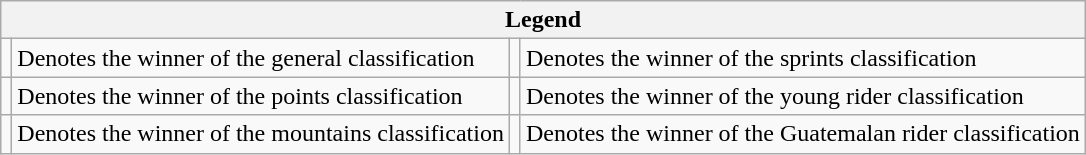<table class="wikitable">
<tr>
<th colspan="4">Legend</th>
</tr>
<tr>
<td></td>
<td>Denotes the winner of the general classification</td>
<td></td>
<td>Denotes the winner of the sprints classification</td>
</tr>
<tr>
<td></td>
<td>Denotes the winner of the points classification</td>
<td></td>
<td>Denotes the winner of the young rider classification</td>
</tr>
<tr>
<td></td>
<td>Denotes the winner of the mountains classification</td>
<td></td>
<td>Denotes the winner of the Guatemalan rider classification</td>
</tr>
</table>
